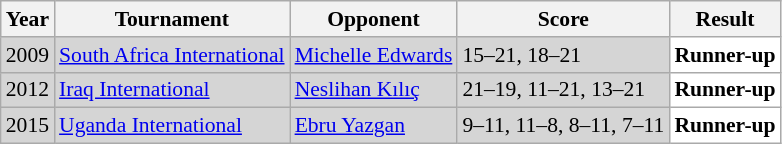<table class="sortable wikitable" style="font-size: 90%;">
<tr>
<th>Year</th>
<th>Tournament</th>
<th>Opponent</th>
<th>Score</th>
<th>Result</th>
</tr>
<tr style="background:#D5D5D5">
<td align="center">2009</td>
<td align="left"><a href='#'>South Africa International</a></td>
<td align="left"> <a href='#'>Michelle Edwards</a></td>
<td align="left">15–21, 18–21</td>
<td style="text-align:left; background:white"> <strong>Runner-up</strong></td>
</tr>
<tr style="background:#D5D5D5">
<td align="center">2012</td>
<td align="left"><a href='#'>Iraq International</a></td>
<td align="left"> <a href='#'>Neslihan Kılıç</a></td>
<td align="left">21–19, 11–21, 13–21</td>
<td style="text-align:left; background:white"> <strong>Runner-up</strong></td>
</tr>
<tr style="background:#D5D5D5">
<td align="center">2015</td>
<td align="left"><a href='#'>Uganda International</a></td>
<td align="left"> <a href='#'>Ebru Yazgan</a></td>
<td align="left">9–11, 11–8, 8–11, 7–11</td>
<td style="text-align:left; background:white"> <strong>Runner-up</strong></td>
</tr>
</table>
